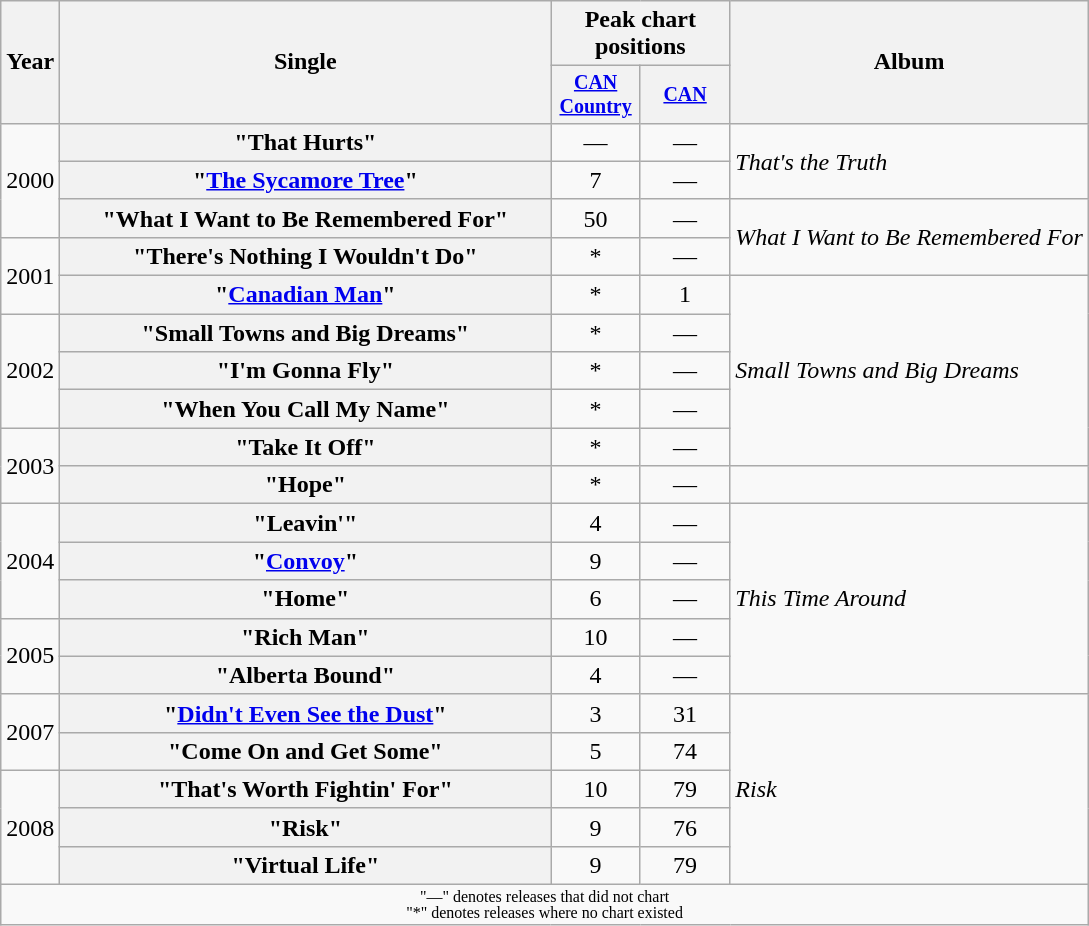<table class="wikitable plainrowheaders" style="text-align:center;">
<tr>
<th rowspan="2">Year</th>
<th rowspan="2" style="width:20em;">Single</th>
<th colspan="2">Peak chart<br>positions</th>
<th rowspan="2">Album</th>
</tr>
<tr style="font-size:smaller;">
<th style="width:4em;"><a href='#'>CAN Country</a><br></th>
<th style="width:4em;"><a href='#'>CAN</a><br></th>
</tr>
<tr>
<td rowspan="3">2000</td>
<th scope="row">"That Hurts"</th>
<td>—</td>
<td>—</td>
<td align="left" rowspan="2"><em>That's the Truth</em></td>
</tr>
<tr>
<th scope="row">"<a href='#'>The Sycamore Tree</a>"</th>
<td>7</td>
<td>—</td>
</tr>
<tr>
<th scope="row">"What I Want to Be Remembered For"</th>
<td>50</td>
<td>—</td>
<td align="left" rowspan="2"><em>What I Want to Be Remembered For</em></td>
</tr>
<tr>
<td rowspan="2">2001</td>
<th scope="row">"There's Nothing I Wouldn't Do"</th>
<td>*</td>
<td>—</td>
</tr>
<tr>
<th scope="row">"<a href='#'>Canadian Man</a>"</th>
<td>*</td>
<td>1</td>
<td align="left" rowspan="5"><em>Small Towns and Big Dreams</em></td>
</tr>
<tr>
<td rowspan="3">2002</td>
<th scope="row">"Small Towns and Big Dreams"</th>
<td>*</td>
<td>—</td>
</tr>
<tr>
<th scope="row">"I'm Gonna Fly"</th>
<td>*</td>
<td>—</td>
</tr>
<tr>
<th scope="row">"When You Call My Name"</th>
<td>*</td>
<td>—</td>
</tr>
<tr>
<td rowspan="2">2003</td>
<th scope="row">"Take It Off"</th>
<td>*</td>
<td>—</td>
</tr>
<tr>
<th scope="row">"Hope"</th>
<td>*</td>
<td>—</td>
<td></td>
</tr>
<tr>
<td rowspan="3">2004</td>
<th scope="row">"Leavin'"</th>
<td>4</td>
<td>—</td>
<td align="left" rowspan="5"><em>This Time Around</em></td>
</tr>
<tr>
<th scope="row">"<a href='#'>Convoy</a>"</th>
<td>9</td>
<td>—</td>
</tr>
<tr>
<th scope="row">"Home"</th>
<td>6</td>
<td>—</td>
</tr>
<tr>
<td rowspan="2">2005</td>
<th scope="row">"Rich Man"</th>
<td>10</td>
<td>—</td>
</tr>
<tr>
<th scope="row">"Alberta Bound"</th>
<td>4</td>
<td>—</td>
</tr>
<tr>
<td rowspan="2">2007</td>
<th scope="row">"<a href='#'>Didn't Even See the Dust</a>"</th>
<td>3</td>
<td>31</td>
<td align="left" rowspan="5"><em>Risk</em></td>
</tr>
<tr>
<th scope="row">"Come On and Get Some"</th>
<td>5</td>
<td>74</td>
</tr>
<tr>
<td rowspan="3">2008</td>
<th scope="row">"That's Worth Fightin' For"</th>
<td>10</td>
<td>79</td>
</tr>
<tr>
<th scope="row">"Risk"</th>
<td>9</td>
<td>76</td>
</tr>
<tr>
<th scope="row">"Virtual Life"</th>
<td>9</td>
<td>79</td>
</tr>
<tr>
<td colspan="5" style="font-size:8pt">"—" denotes releases that did not chart<br>"*" denotes releases where no chart existed</td>
</tr>
</table>
